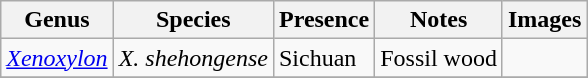<table class="wikitable" align="center">
<tr>
<th>Genus</th>
<th>Species</th>
<th>Presence</th>
<th>Notes</th>
<th>Images</th>
</tr>
<tr>
<td><em><a href='#'>Xenoxylon</a></em></td>
<td><em>X. shehongense</em></td>
<td>Sichuan</td>
<td>Fossil wood</td>
<td></td>
</tr>
<tr>
</tr>
</table>
